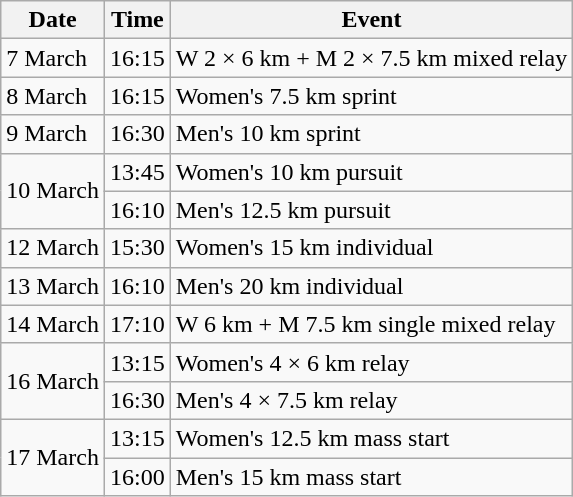<table class="wikitable">
<tr>
<th>Date</th>
<th>Time</th>
<th>Event</th>
</tr>
<tr>
<td>7 March</td>
<td>16:15</td>
<td>W 2 × 6 km + M 2 × 7.5 km mixed relay</td>
</tr>
<tr>
<td>8 March</td>
<td>16:15</td>
<td>Women's 7.5 km sprint</td>
</tr>
<tr>
<td>9 March</td>
<td>16:30</td>
<td>Men's 10 km sprint</td>
</tr>
<tr>
<td rowspan=2>10 March</td>
<td>13:45</td>
<td>Women's 10 km pursuit</td>
</tr>
<tr>
<td>16:10</td>
<td>Men's 12.5 km pursuit</td>
</tr>
<tr>
<td>12 March</td>
<td>15:30</td>
<td>Women's 15 km individual</td>
</tr>
<tr>
<td>13 March</td>
<td>16:10</td>
<td>Men's 20 km individual</td>
</tr>
<tr>
<td>14 March</td>
<td>17:10</td>
<td>W 6 km + M 7.5 km single mixed relay</td>
</tr>
<tr>
<td rowspan=2>16 March</td>
<td>13:15</td>
<td>Women's 4 × 6 km relay</td>
</tr>
<tr>
<td>16:30</td>
<td>Men's 4 × 7.5 km relay</td>
</tr>
<tr>
<td rowspan=2>17 March</td>
<td>13:15</td>
<td>Women's 12.5 km mass start</td>
</tr>
<tr>
<td>16:00</td>
<td>Men's 15 km mass start</td>
</tr>
</table>
